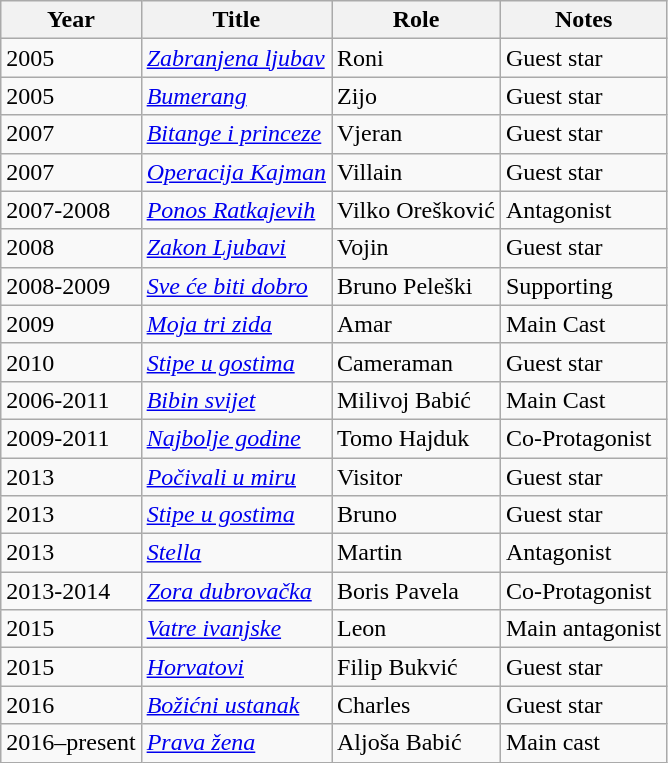<table class="wikitable sortable">
<tr>
<th>Year</th>
<th>Title</th>
<th>Role</th>
<th class="unsortable">Notes</th>
</tr>
<tr>
<td>2005</td>
<td><em><a href='#'>Zabranjena ljubav</a></em></td>
<td>Roni</td>
<td>Guest star</td>
</tr>
<tr>
<td>2005</td>
<td><em><a href='#'>Bumerang</a></em></td>
<td>Zijo</td>
<td>Guest star</td>
</tr>
<tr>
<td>2007</td>
<td><em><a href='#'>Bitange i princeze</a></em></td>
<td>Vjeran</td>
<td>Guest star</td>
</tr>
<tr>
<td>2007</td>
<td><em><a href='#'>Operacija Kajman</a></em></td>
<td>Villain</td>
<td>Guest star</td>
</tr>
<tr>
<td>2007-2008</td>
<td><em><a href='#'>Ponos Ratkajevih</a></em></td>
<td>Vilko Orešković</td>
<td>Antagonist</td>
</tr>
<tr>
<td>2008</td>
<td><em><a href='#'>Zakon Ljubavi</a></em></td>
<td>Vojin</td>
<td>Guest star</td>
</tr>
<tr>
<td>2008-2009</td>
<td><em><a href='#'>Sve će biti dobro</a></em></td>
<td>Bruno Peleški</td>
<td>Supporting</td>
</tr>
<tr>
<td>2009</td>
<td><em><a href='#'>Moja tri zida</a></em></td>
<td>Amar</td>
<td>Main Cast</td>
</tr>
<tr>
<td>2010</td>
<td><em><a href='#'>Stipe u gostima</a></em></td>
<td>Cameraman</td>
<td>Guest star</td>
</tr>
<tr>
<td>2006-2011</td>
<td><em><a href='#'>Bibin svijet</a></em></td>
<td>Milivoj Babić</td>
<td>Main Cast</td>
</tr>
<tr>
<td>2009-2011</td>
<td><em><a href='#'>Najbolje godine</a></em></td>
<td>Tomo Hajduk</td>
<td>Co-Protagonist</td>
</tr>
<tr>
<td>2013</td>
<td><em><a href='#'>Počivali u miru</a></em></td>
<td>Visitor</td>
<td>Guest star</td>
</tr>
<tr>
<td>2013</td>
<td><em><a href='#'>Stipe u gostima</a></em></td>
<td>Bruno</td>
<td>Guest star</td>
</tr>
<tr>
<td>2013</td>
<td><em><a href='#'>Stella</a></em></td>
<td>Martin</td>
<td>Antagonist</td>
</tr>
<tr>
<td>2013-2014</td>
<td><em><a href='#'>Zora dubrovačka</a></em></td>
<td>Boris Pavela</td>
<td>Co-Protagonist</td>
</tr>
<tr>
<td>2015</td>
<td><em><a href='#'>Vatre ivanjske</a></em></td>
<td>Leon</td>
<td>Main antagonist</td>
</tr>
<tr>
<td>2015</td>
<td><em><a href='#'>Horvatovi</a></em></td>
<td>Filip Bukvić</td>
<td>Guest star</td>
</tr>
<tr>
<td>2016</td>
<td><em><a href='#'>Božićni ustanak</a></em></td>
<td>Charles</td>
<td>Guest star</td>
</tr>
<tr>
<td>2016–present</td>
<td><em><a href='#'>Prava žena</a></em></td>
<td>Aljoša Babić</td>
<td>Main cast</td>
</tr>
</table>
